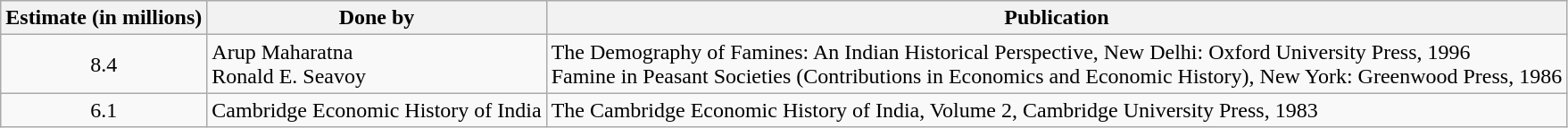<table class="wikitable">
<tr>
<th>Estimate (in millions)</th>
<th>Done by</th>
<th>Publication</th>
</tr>
<tr>
<td align="center">8.4</td>
<td>Arup Maharatna <br> Ronald E. Seavoy</td>
<td>The Demography of Famines: An Indian Historical Perspective, New Delhi: Oxford University Press, 1996 <br>Famine in Peasant Societies (Contributions in Economics and Economic History), New York: Greenwood Press, 1986</td>
</tr>
<tr>
<td align="center">6.1</td>
<td>Cambridge Economic History of India</td>
<td>The Cambridge Economic History of India, Volume 2, Cambridge University Press, 1983</td>
</tr>
</table>
